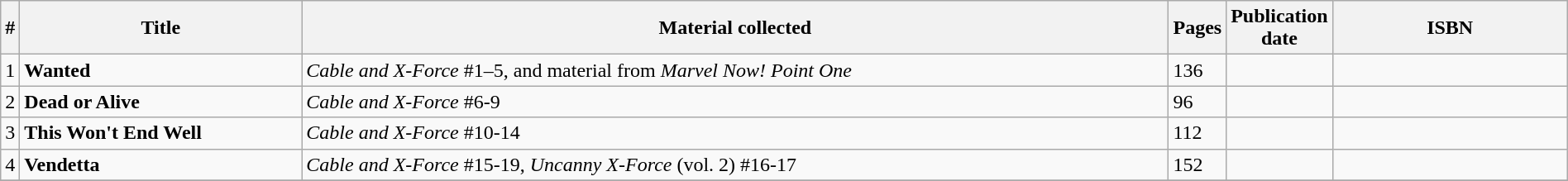<table class="wikitable" width="100%">
<tr>
<th width="1%">#</th>
<th width="18%">Title</th>
<th>Material collected</th>
<th width="1%">Pages</th>
<th width="1%">Publication date</th>
<th width="15%">ISBN</th>
</tr>
<tr>
<td>1</td>
<td><strong>Wanted</strong></td>
<td><em>Cable and X-Force</em> #1–5, and material from <em>Marvel Now! Point One</em></td>
<td>136</td>
<td></td>
<td></td>
</tr>
<tr>
<td>2</td>
<td><strong>Dead or Alive</strong></td>
<td><em>Cable and X-Force</em> #6-9</td>
<td>96</td>
<td></td>
<td></td>
</tr>
<tr>
<td>3</td>
<td><strong>This Won't End Well</strong></td>
<td><em>Cable and X-Force</em> #10-14</td>
<td>112</td>
<td></td>
<td></td>
</tr>
<tr>
<td>4</td>
<td><strong>Vendetta</strong></td>
<td><em>Cable and X-Force</em> #15-19, <em>Uncanny X-Force</em> (vol. 2) #16-17</td>
<td>152</td>
<td></td>
<td></td>
</tr>
<tr>
</tr>
</table>
